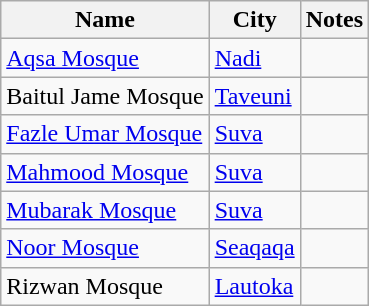<table class="wikitable sortable">
<tr>
<th>Name</th>
<th>City</th>
<th>Notes</th>
</tr>
<tr>
<td><a href='#'>Aqsa Mosque</a></td>
<td><a href='#'>Nadi</a></td>
<td></td>
</tr>
<tr>
<td>Baitul Jame Mosque</td>
<td><a href='#'>Taveuni</a></td>
<td></td>
</tr>
<tr>
<td><a href='#'>Fazle Umar Mosque</a></td>
<td><a href='#'>Suva</a></td>
<td></td>
</tr>
<tr>
<td><a href='#'>Mahmood Mosque</a></td>
<td><a href='#'>Suva</a></td>
<td></td>
</tr>
<tr>
<td><a href='#'>Mubarak Mosque</a></td>
<td><a href='#'>Suva</a></td>
<td></td>
</tr>
<tr>
<td><a href='#'>Noor Mosque</a></td>
<td><a href='#'>Seaqaqa</a></td>
<td></td>
</tr>
<tr>
<td>Rizwan Mosque</td>
<td><a href='#'>Lautoka</a></td>
<td></td>
</tr>
</table>
